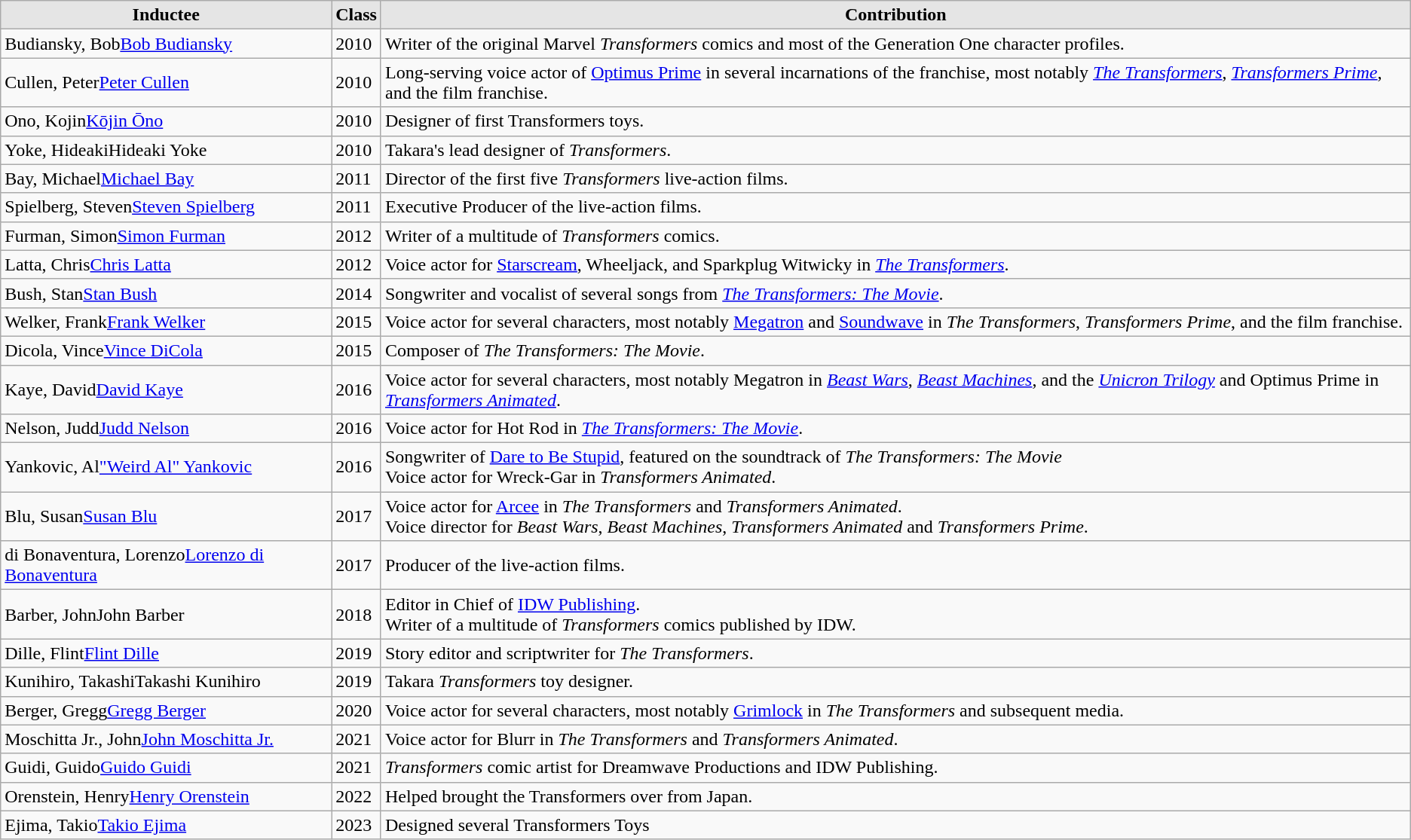<table class="wikitable sortable">
<tr>
<th style="background:#e5e5e5;">Inductee</th>
<th style="background:#e5e5e5;">Class</th>
<th style="background:#e5e5e5;">Contribution</th>
</tr>
<tr>
<td><span>Budiansky, Bob</span><a href='#'>Bob Budiansky</a></td>
<td>2010</td>
<td>Writer of the original Marvel <em>Transformers</em> comics and most of the Generation One character profiles.</td>
</tr>
<tr>
<td><span>Cullen, Peter</span><a href='#'>Peter Cullen</a></td>
<td>2010</td>
<td>Long-serving voice actor of <a href='#'>Optimus Prime</a> in several incarnations of the franchise, most notably <em><a href='#'>The Transformers</a></em>, <em><a href='#'>Transformers Prime</a></em>, and the film franchise.</td>
</tr>
<tr>
<td><span>Ono, Kojin</span><a href='#'>Kōjin Ōno</a></td>
<td>2010</td>
<td>Designer of first Transformers toys.</td>
</tr>
<tr>
<td><span>Yoke, Hideaki</span>Hideaki Yoke</td>
<td>2010</td>
<td>Takara's lead designer of <em>Transformers</em>.</td>
</tr>
<tr>
<td><span>Bay, Michael</span><a href='#'>Michael Bay</a></td>
<td>2011</td>
<td>Director of the first five <em>Transformers</em> live-action films.</td>
</tr>
<tr>
<td><span>Spielberg, Steven</span><a href='#'>Steven Spielberg</a></td>
<td>2011</td>
<td>Executive Producer of the live-action films.</td>
</tr>
<tr>
<td><span>Furman, Simon</span><a href='#'>Simon Furman</a></td>
<td>2012</td>
<td>Writer of a multitude of <em>Transformers</em> comics.</td>
</tr>
<tr>
<td><span>Latta, Chris</span><a href='#'>Chris Latta</a></td>
<td>2012</td>
<td>Voice actor for <a href='#'>Starscream</a>, Wheeljack, and Sparkplug Witwicky in <em><a href='#'>The Transformers</a></em>.</td>
</tr>
<tr>
<td><span>Bush, Stan</span><a href='#'>Stan Bush</a></td>
<td>2014</td>
<td>Songwriter and vocalist of several songs from <em><a href='#'>The Transformers: The Movie</a></em>.</td>
</tr>
<tr>
<td><span>Welker, Frank</span><a href='#'>Frank Welker</a></td>
<td>2015</td>
<td>Voice actor for several characters, most notably <a href='#'>Megatron</a> and <a href='#'>Soundwave</a> in <em>The Transformers</em>, <em>Transformers Prime</em>, and the film franchise.</td>
</tr>
<tr>
<td><span>Dicola, Vince</span><a href='#'>Vince DiCola</a></td>
<td>2015</td>
<td>Composer of <em>The Transformers: The Movie</em>.</td>
</tr>
<tr>
<td><span>Kaye, David</span><a href='#'>David Kaye</a></td>
<td>2016</td>
<td>Voice actor for several characters, most notably Megatron in <em><a href='#'>Beast Wars</a></em>, <em><a href='#'>Beast Machines</a></em>, and the <em><a href='#'>Unicron Trilogy</a></em> and Optimus Prime in <em><a href='#'>Transformers Animated</a></em>.</td>
</tr>
<tr>
<td><span>Nelson, Judd</span><a href='#'>Judd Nelson</a></td>
<td>2016</td>
<td>Voice actor for Hot Rod in <em><a href='#'>The Transformers: The Movie</a></em>.</td>
</tr>
<tr>
<td><span>Yankovic, Al</span><a href='#'>"Weird Al" Yankovic</a></td>
<td>2016</td>
<td>Songwriter of <a href='#'>Dare to Be Stupid</a>, featured on the soundtrack of <em>The Transformers: The Movie</em><br>Voice actor for Wreck-Gar in <em>Transformers Animated</em>.</td>
</tr>
<tr>
<td><span>Blu, Susan</span><a href='#'>Susan Blu</a></td>
<td>2017</td>
<td>Voice actor for <a href='#'>Arcee</a> in <em>The Transformers</em> and <em>Transformers Animated</em>.<br>Voice director for <em>Beast Wars</em>, <em>Beast Machines</em>, <em>Transformers Animated</em> and <em>Transformers Prime</em>.</td>
</tr>
<tr>
<td><span>di Bonaventura, Lorenzo</span><a href='#'>Lorenzo di Bonaventura</a></td>
<td>2017</td>
<td>Producer of the live-action films.</td>
</tr>
<tr>
<td><span>Barber, John</span>John Barber</td>
<td>2018</td>
<td>Editor in Chief of <a href='#'>IDW Publishing</a>.<br>Writer of a multitude of <em>Transformers</em> comics published by IDW.</td>
</tr>
<tr>
<td><span>Dille, Flint</span><a href='#'>Flint Dille</a></td>
<td>2019</td>
<td>Story editor and scriptwriter for <em>The Transformers</em>.</td>
</tr>
<tr>
<td><span>Kunihiro, Takashi</span>Takashi Kunihiro</td>
<td>2019</td>
<td>Takara <em>Transformers</em> toy designer.</td>
</tr>
<tr>
<td><span>Berger, Gregg</span><a href='#'>Gregg Berger</a></td>
<td>2020</td>
<td>Voice actor for several characters, most notably <a href='#'>Grimlock</a> in <em>The Transformers</em> and subsequent media.</td>
</tr>
<tr>
<td><span>Moschitta Jr., John</span><a href='#'>John Moschitta Jr.</a></td>
<td>2021</td>
<td>Voice actor for Blurr in <em>The Transformers</em> and <em>Transformers Animated</em>.</td>
</tr>
<tr>
<td><span>Guidi, Guido</span><a href='#'>Guido Guidi</a></td>
<td>2021</td>
<td><em>Transformers</em> comic artist for Dreamwave Productions and IDW Publishing.</td>
</tr>
<tr>
<td><span>Orenstein, Henry</span><a href='#'>Henry Orenstein</a></td>
<td>2022</td>
<td>Helped brought the Transformers over from Japan.</td>
</tr>
<tr>
<td><span>Ejima, Takio</span><a href='#'>Takio Ejima</a></td>
<td>2023</td>
<td>Designed several Transformers Toys</td>
</tr>
</table>
